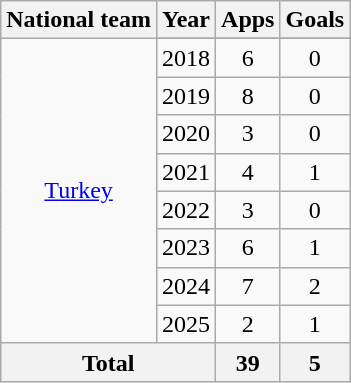<table class="wikitable" style="text-align:center">
<tr>
<th>National team</th>
<th>Year</th>
<th>Apps</th>
<th>Goals</th>
</tr>
<tr>
<td rowspan=9><a href='#'>Turkey</a></td>
</tr>
<tr>
<td>2018</td>
<td>6</td>
<td>0</td>
</tr>
<tr>
<td>2019</td>
<td>8</td>
<td>0</td>
</tr>
<tr>
<td>2020</td>
<td>3</td>
<td>0</td>
</tr>
<tr>
<td>2021</td>
<td>4</td>
<td>1</td>
</tr>
<tr>
<td>2022</td>
<td>3</td>
<td>0</td>
</tr>
<tr>
<td>2023</td>
<td>6</td>
<td>1</td>
</tr>
<tr>
<td>2024</td>
<td>7</td>
<td>2</td>
</tr>
<tr>
<td>2025</td>
<td>2</td>
<td>1</td>
</tr>
<tr>
<th colspan=2>Total</th>
<th>39</th>
<th>5</th>
</tr>
</table>
